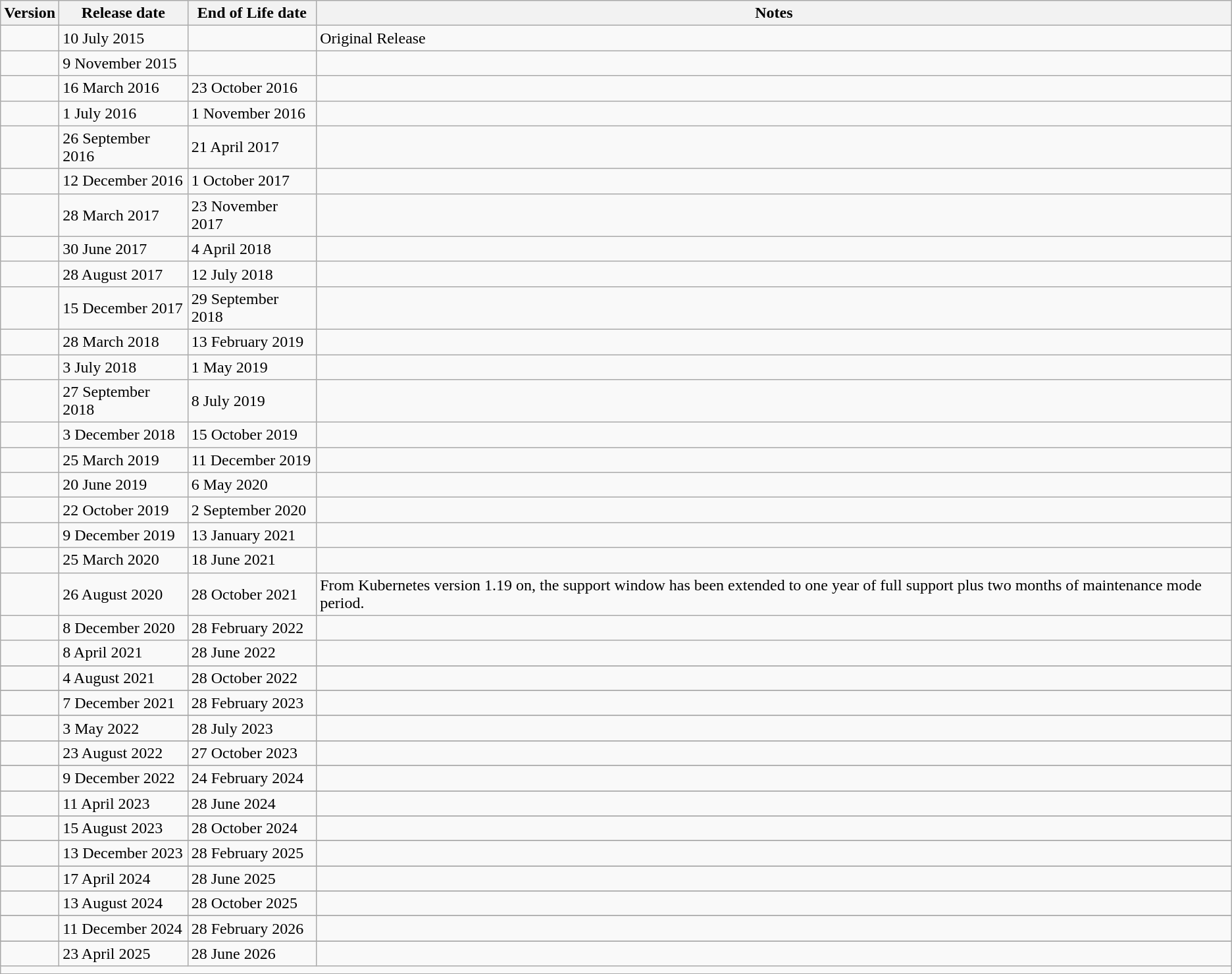<table class="wikitable">
<tr>
<th>Version</th>
<th>Release date</th>
<th>End of Life date</th>
<th>Notes</th>
</tr>
<tr>
<td></td>
<td>10 July 2015</td>
<td></td>
<td>Original Release</td>
</tr>
<tr>
<td></td>
<td>9 November 2015</td>
<td></td>
<td></td>
</tr>
<tr>
<td></td>
<td>16 March 2016</td>
<td>23 October 2016</td>
<td></td>
</tr>
<tr>
<td></td>
<td>1 July 2016</td>
<td>1 November 2016</td>
<td></td>
</tr>
<tr>
<td></td>
<td>26 September 2016</td>
<td>21 April 2017</td>
<td></td>
</tr>
<tr>
<td></td>
<td>12 December 2016</td>
<td>1 October 2017</td>
<td></td>
</tr>
<tr>
<td></td>
<td>28 March 2017</td>
<td>23 November 2017</td>
<td></td>
</tr>
<tr>
<td></td>
<td>30 June 2017</td>
<td>4 April 2018</td>
<td></td>
</tr>
<tr>
<td></td>
<td>28 August 2017</td>
<td>12 July 2018</td>
<td></td>
</tr>
<tr>
<td></td>
<td>15 December 2017</td>
<td>29 September 2018</td>
<td></td>
</tr>
<tr>
<td></td>
<td>28 March 2018</td>
<td>13 February 2019</td>
<td></td>
</tr>
<tr>
<td></td>
<td>3 July 2018</td>
<td>1 May 2019</td>
<td></td>
</tr>
<tr>
<td></td>
<td>27 September 2018</td>
<td>8 July 2019</td>
<td></td>
</tr>
<tr>
<td></td>
<td>3 December 2018</td>
<td>15 October 2019</td>
<td></td>
</tr>
<tr>
<td></td>
<td>25 March 2019</td>
<td>11 December 2019</td>
<td></td>
</tr>
<tr>
<td></td>
<td>20 June 2019</td>
<td>6 May 2020</td>
<td></td>
</tr>
<tr>
<td></td>
<td>22 October 2019</td>
<td>2 September 2020</td>
<td></td>
</tr>
<tr>
<td></td>
<td>9 December 2019</td>
<td>13 January 2021</td>
<td></td>
</tr>
<tr>
<td></td>
<td>25 March 2020</td>
<td>18 June 2021</td>
<td></td>
</tr>
<tr>
<td></td>
<td>26 August 2020</td>
<td>28 October 2021</td>
<td>From Kubernetes version 1.19 on, the support window has been extended to one year of full support plus two months of maintenance mode period.<br></td>
</tr>
<tr>
<td></td>
<td>8 December 2020</td>
<td>28 February 2022</td>
<td></td>
</tr>
<tr>
<td></td>
<td>8 April 2021</td>
<td>28 June 2022</td>
<td></td>
</tr>
<tr class="sortbottom">
</tr>
<tr>
<td></td>
<td>4 August 2021</td>
<td>28 October 2022</td>
<td></td>
</tr>
<tr class="sortbottom">
</tr>
<tr>
<td></td>
<td>7 December 2021</td>
<td>28 February 2023</td>
<td></td>
</tr>
<tr class="sortbottom">
</tr>
<tr>
<td></td>
<td>3 May 2022</td>
<td>28 July 2023</td>
<td></td>
</tr>
<tr class="sortbottom">
</tr>
<tr>
<td></td>
<td>23 August 2022</td>
<td>27 October 2023</td>
<td></td>
</tr>
<tr class="sortbottom">
</tr>
<tr>
<td></td>
<td>9 December 2022</td>
<td>24 February 2024</td>
<td></td>
</tr>
<tr class="sortbottom">
</tr>
<tr>
<td></td>
<td>11 April 2023</td>
<td>28 June 2024</td>
<td></td>
</tr>
<tr class="sortbottom">
</tr>
<tr>
<td></td>
<td>15 August 2023</td>
<td>28 October 2024</td>
<td></td>
</tr>
<tr class="sortbottom">
</tr>
<tr>
<td></td>
<td>13 December 2023</td>
<td>28 February 2025</td>
<td></td>
</tr>
<tr class="sortbottom">
</tr>
<tr>
<td></td>
<td>17 April 2024</td>
<td>28 June 2025</td>
<td></td>
</tr>
<tr class="sortbottom">
</tr>
<tr>
<td></td>
<td>13 August 2024</td>
<td>28 October 2025</td>
<td></td>
</tr>
<tr class="sortbottom">
</tr>
<tr>
<td></td>
<td>11 December 2024</td>
<td>28 February 2026</td>
<td></td>
</tr>
<tr class="sortbottom">
</tr>
<tr>
<td></td>
<td>23 April 2025</td>
<td>28 June 2026</td>
<td></td>
</tr>
<tr class="sortbottom">
<td colspan="4"></td>
</tr>
</table>
